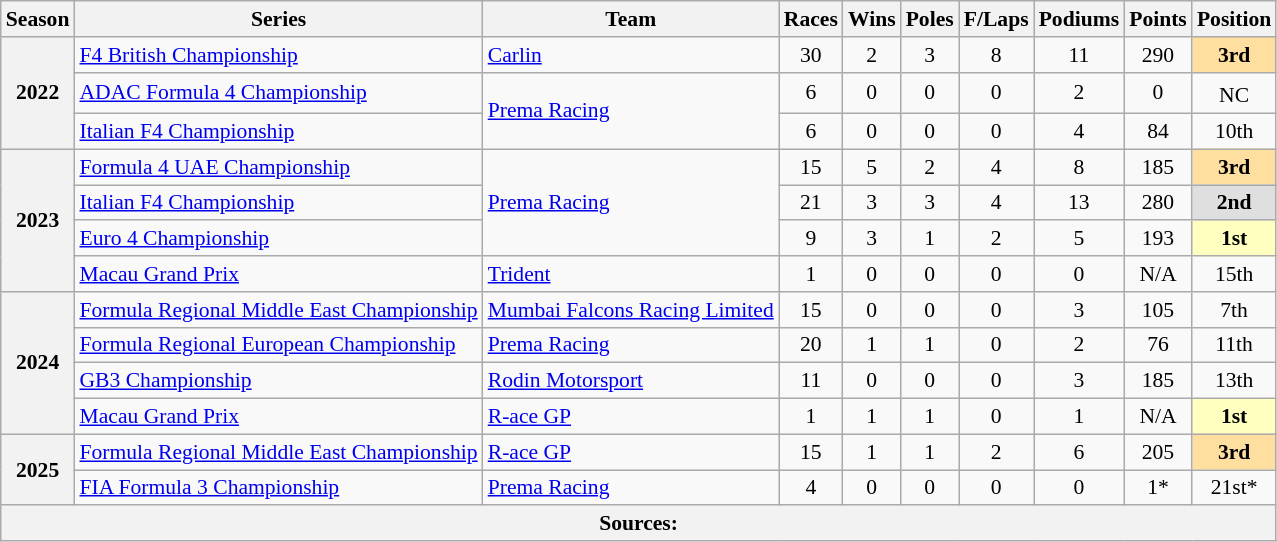<table class="wikitable" style="font-size: 90%; text-align:center;">
<tr>
<th>Season</th>
<th>Series</th>
<th>Team</th>
<th>Races</th>
<th>Wins</th>
<th>Poles</th>
<th>F/Laps</th>
<th>Podiums</th>
<th>Points</th>
<th>Position</th>
</tr>
<tr>
<th rowspan="3">2022</th>
<td style="text-align:left;"><a href='#'>F4 British Championship</a></td>
<td style="text-align:left;"><a href='#'>Carlin</a></td>
<td>30</td>
<td>2</td>
<td>3</td>
<td>8</td>
<td>11</td>
<td>290</td>
<td style="background:#FFDF9F;"><strong>3rd</strong></td>
</tr>
<tr>
<td style="text-align:left;"><a href='#'>ADAC Formula 4 Championship</a></td>
<td rowspan="2" style="text-align:left;"><a href='#'>Prema Racing</a></td>
<td>6</td>
<td>0</td>
<td>0</td>
<td>0</td>
<td>2</td>
<td>0</td>
<td>NC<sup></sup></td>
</tr>
<tr>
<td style="text-align:left;"><a href='#'>Italian F4 Championship</a></td>
<td>6</td>
<td>0</td>
<td>0</td>
<td>0</td>
<td>4</td>
<td>84</td>
<td>10th</td>
</tr>
<tr>
<th rowspan="4">2023</th>
<td style="text-align:left;"><a href='#'>Formula 4 UAE Championship</a></td>
<td rowspan="3" style="text-align:left;"><a href='#'>Prema Racing</a></td>
<td>15</td>
<td>5</td>
<td>2</td>
<td>4</td>
<td>8</td>
<td>185</td>
<td style="background:#FFDF9F;"><strong>3rd</strong></td>
</tr>
<tr>
<td style="text-align:left;"><a href='#'>Italian F4 Championship</a></td>
<td>21</td>
<td>3</td>
<td>3</td>
<td>4</td>
<td>13</td>
<td>280</td>
<td style="background:#DFDFDF;"><strong>2nd</strong></td>
</tr>
<tr>
<td style="text-align:left;"><a href='#'>Euro 4 Championship</a></td>
<td>9</td>
<td>3</td>
<td>1</td>
<td>2</td>
<td>5</td>
<td>193</td>
<td style="background:#FFFFBF;"><strong>1st</strong></td>
</tr>
<tr>
<td style="text-align:left;"><a href='#'>Macau Grand Prix</a></td>
<td style="text-align:left;"><a href='#'>Trident</a></td>
<td>1</td>
<td>0</td>
<td>0</td>
<td>0</td>
<td>0</td>
<td>N/A</td>
<td>15th</td>
</tr>
<tr>
<th rowspan="4">2024</th>
<td style="text-align:left;"><a href='#'>Formula Regional Middle East Championship</a></td>
<td style="text-align:left;"><a href='#'>Mumbai Falcons Racing Limited</a></td>
<td>15</td>
<td>0</td>
<td>0</td>
<td>0</td>
<td>3</td>
<td>105</td>
<td>7th</td>
</tr>
<tr>
<td style="text-align:left;"><a href='#'>Formula Regional European Championship</a></td>
<td style="text-align:left;"><a href='#'>Prema Racing</a></td>
<td>20</td>
<td>1</td>
<td>1</td>
<td>0</td>
<td>2</td>
<td>76</td>
<td>11th</td>
</tr>
<tr>
<td style="text-align:left;"><a href='#'>GB3 Championship</a></td>
<td style="text-align:left;"><a href='#'>Rodin Motorsport</a></td>
<td>11</td>
<td>0</td>
<td>0</td>
<td>0</td>
<td>3</td>
<td>185</td>
<td>13th</td>
</tr>
<tr>
<td style="text-align:left;"><a href='#'>Macau Grand Prix</a></td>
<td style="text-align:left;"><a href='#'>R-ace GP</a></td>
<td>1</td>
<td>1</td>
<td>1</td>
<td>0</td>
<td>1</td>
<td>N/A</td>
<td style="background:#FFFFBF;"><strong>1st</strong></td>
</tr>
<tr>
<th rowspan="2">2025</th>
<td style="text-align:left;"><a href='#'>Formula Regional Middle East Championship</a></td>
<td style="text-align:left;"><a href='#'>R-ace GP</a></td>
<td>15</td>
<td>1</td>
<td>1</td>
<td>2</td>
<td>6</td>
<td>205</td>
<td style="background:#FFDF9F;"><strong>3rd</strong></td>
</tr>
<tr>
<td style="text-align:left;"><a href='#'>FIA Formula 3 Championship</a></td>
<td style="text-align:left;"><a href='#'>Prema Racing</a></td>
<td>4</td>
<td>0</td>
<td>0</td>
<td>0</td>
<td>0</td>
<td>1*</td>
<td>21st*</td>
</tr>
<tr>
<th colspan="10">Sources:</th>
</tr>
</table>
